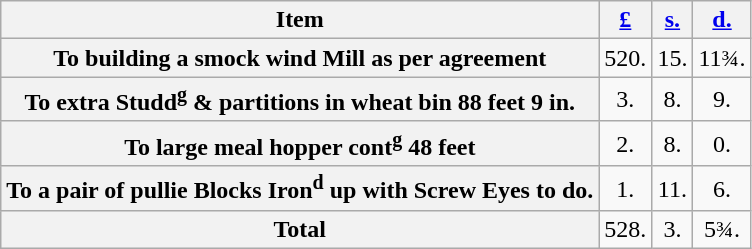<table class="wikitable plainrowheaders" style="text-align:center">
<tr>
<th scope="col">Item</th>
<th scope="col"><a href='#'>£</a></th>
<th scope="col"><a href='#'>s.</a></th>
<th scope="col"><a href='#'>d.</a></th>
</tr>
<tr>
<th scope="row">To building a smock wind Mill as per agreement</th>
<td>520.</td>
<td>15.</td>
<td>11¾.</td>
</tr>
<tr>
<th scope="row">To extra Studd<sup>g</sup> & partitions in wheat bin 88 feet 9 in.</th>
<td>3.</td>
<td>8.</td>
<td>9.</td>
</tr>
<tr>
<th scope="row">To large meal hopper cont<sup>g</sup> 48 feet</th>
<td>2.</td>
<td>8.</td>
<td>0.</td>
</tr>
<tr>
<th scope="row">To a pair of pullie Blocks Iron<sup>d</sup> up with Screw Eyes to do.</th>
<td>1.</td>
<td>11.</td>
<td>6.</td>
</tr>
<tr>
<th scope="row">Total</th>
<td>528.</td>
<td>3.</td>
<td>5¾.</td>
</tr>
</table>
